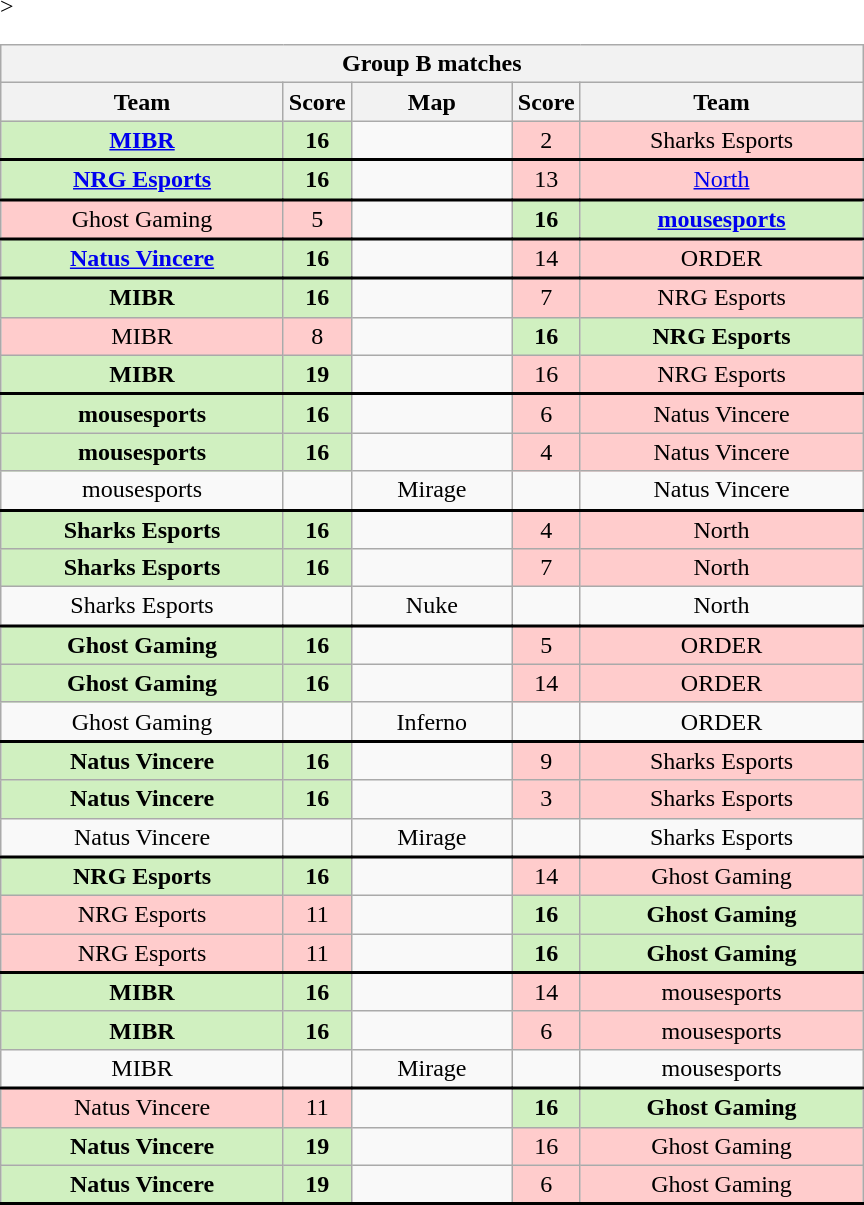<table class="wikitable" style="text-align: center;">
<tr>
<th colspan=5>Group B matches</th>
</tr>
<tr <noinclude>>
<th width="181px">Team</th>
<th width="20px">Score</th>
<th width="100px">Map</th>
<th width="20px">Score</th>
<th width="181px">Team</noinclude></th>
</tr>
<tr style="text-align:center;border-width:0 0 2px 0; border-style:solid;border-color:black;">
<td style="background: #D0F0C0;"><strong><a href='#'>MIBR</a></strong></td>
<td style="background: #D0F0C0;"><strong>16</strong></td>
<td></td>
<td style="background: #FFCCCC;">2</td>
<td style="background: #FFCCCC;">Sharks Esports</td>
</tr>
<tr style="text-align:center;border-width:0 0 2px 0; border-style:solid;border-color:black;">
<td style="background: #D0F0C0;"><strong><a href='#'>NRG Esports</a></strong></td>
<td style="background: #D0F0C0;"><strong>16</strong></td>
<td></td>
<td style="background: #FFCCCC;">13</td>
<td style="background: #FFCCCC;"><a href='#'>North</a></td>
</tr>
<tr style="text-align:center;border-width:0 0 2px 0; border-style:solid;border-color:black;">
<td style="background: #FFCCCC;">Ghost Gaming</td>
<td style="background: #FFCCCC;">5</td>
<td></td>
<td style="background: #D0F0C0;"><strong>16</strong></td>
<td style="background: #D0F0C0;"><strong><a href='#'>mousesports</a></strong></td>
</tr>
<tr style="text-align:center;border-width:0 0 2px 0; border-style:solid;border-color:black;">
<td style="background: #D0F0C0;"><strong><a href='#'>Natus Vincere</a></strong></td>
<td style="background: #D0F0C0;"><strong>16</strong></td>
<td></td>
<td style="background: #FFCCCC;">14</td>
<td style="background: #FFCCCC;">ORDER</td>
</tr>
<tr>
<td style="background: #D0F0C0;"><strong>MIBR</strong></td>
<td style="background: #D0F0C0;"><strong>16</strong></td>
<td></td>
<td style="background: #FFCCCC;">7</td>
<td style="background: #FFCCCC;">NRG Esports</td>
</tr>
<tr>
<td style="background: #FFCCCC;">MIBR</td>
<td style="background: #FFCCCC;">8</td>
<td></td>
<td style="background: #D0F0C0;"><strong>16</strong></td>
<td style="background: #D0F0C0;"><strong>NRG Esports</strong></td>
</tr>
<tr style="text-align:center;border-width:0 0 2px 0; border-style:solid;border-color:black;">
<td style="background: #D0F0C0;"><strong>MIBR</strong></td>
<td style="background: #D0F0C0;"><strong>19</strong></td>
<td></td>
<td style="background: #FFCCCC;">16</td>
<td style="background: #FFCCCC;">NRG Esports</td>
</tr>
<tr>
<td style="background: #D0F0C0;"><strong>mousesports</strong></td>
<td style="background: #D0F0C0;"><strong>16</strong></td>
<td></td>
<td style="background: #FFCCCC;">6</td>
<td style="background: #FFCCCC;">Natus Vincere</td>
</tr>
<tr>
<td style="background: #D0F0C0;"><strong>mousesports</strong></td>
<td style="background: #D0F0C0;"><strong>16</strong></td>
<td></td>
<td style="background: #FFCCCC;">4</td>
<td style="background: #FFCCCC;">Natus Vincere</td>
</tr>
<tr style="text-align:center;border-width:0 0 2px 0; border-style:solid;border-color:black;">
<td>mousesports</td>
<td></td>
<td>Mirage</td>
<td></td>
<td>Natus Vincere</td>
</tr>
<tr>
<td style="background: #D0F0C0;"><strong>Sharks Esports</strong></td>
<td style="background: #D0F0C0;"><strong>16</strong></td>
<td></td>
<td style="background: #FFCCCC;">4</td>
<td style="background: #FFCCCC;">North</td>
</tr>
<tr>
<td style="background: #D0F0C0;"><strong>Sharks Esports</strong></td>
<td style="background: #D0F0C0;"><strong>16</strong></td>
<td></td>
<td style="background: #FFCCCC;">7</td>
<td style="background: #FFCCCC;">North</td>
</tr>
<tr style="text-align:center;border-width:0 0 2px 0; border-style:solid;border-color:black;">
<td>Sharks Esports</td>
<td></td>
<td>Nuke</td>
<td></td>
<td>North</td>
</tr>
<tr>
<td style="background: #D0F0C0;"><strong>Ghost Gaming</strong></td>
<td style="background: #D0F0C0;"><strong>16</strong></td>
<td></td>
<td style="background: #FFCCCC;">5</td>
<td style="background: #FFCCCC;">ORDER</td>
</tr>
<tr>
<td style="background: #D0F0C0;"><strong>Ghost Gaming</strong></td>
<td style="background: #D0F0C0;"><strong>16</strong></td>
<td></td>
<td style="background: #FFCCCC;">14</td>
<td style="background: #FFCCCC;">ORDER</td>
</tr>
<tr style="text-align:center;border-width:0 0 2px 0; border-style:solid;border-color:black;">
<td>Ghost Gaming</td>
<td></td>
<td>Inferno</td>
<td></td>
<td>ORDER</td>
</tr>
<tr>
<td style="background: #D0F0C0;"><strong>Natus Vincere</strong></td>
<td style="background: #D0F0C0;"><strong>16</strong></td>
<td></td>
<td style="background: #FFCCCC;">9</td>
<td style="background: #FFCCCC;">Sharks Esports</td>
</tr>
<tr>
<td style="background: #D0F0C0;"><strong>Natus Vincere</strong></td>
<td style="background: #D0F0C0;"><strong>16</strong></td>
<td></td>
<td style="background: #FFCCCC;">3</td>
<td style="background: #FFCCCC;">Sharks Esports</td>
</tr>
<tr style="text-align:center;border-width:0 0 2px 0; border-style:solid;border-color:black;">
<td>Natus Vincere</td>
<td></td>
<td>Mirage</td>
<td></td>
<td>Sharks Esports</td>
</tr>
<tr>
<td style="background: #D0F0C0;"><strong>NRG Esports</strong></td>
<td style="background: #D0F0C0;"><strong>16</strong></td>
<td></td>
<td style="background: #FFCCCC;">14</td>
<td style="background: #FFCCCC;">Ghost Gaming</td>
</tr>
<tr>
<td style="background: #FFCCCC;">NRG Esports</td>
<td style="background: #FFCCCC;">11</td>
<td></td>
<td style="background: #D0F0C0;"><strong>16</strong></td>
<td style="background: #D0F0C0;"><strong>Ghost Gaming</strong></td>
</tr>
<tr style="text-align:center;border-width:0 0 2px 0; border-style:solid;border-color:black;">
<td style="background: #FFCCCC;">NRG Esports</td>
<td style="background: #FFCCCC;">11</td>
<td></td>
<td style="background: #D0F0C0;"><strong>16</strong></td>
<td style="background: #D0F0C0;"><strong>Ghost Gaming</strong></td>
</tr>
<tr>
<td style="background: #D0F0C0;"><strong>MIBR</strong></td>
<td style="background: #D0F0C0;"><strong>16</strong></td>
<td></td>
<td style="background: #FFCCCC;">14</td>
<td style="background: #FFCCCC;">mousesports</td>
</tr>
<tr>
<td style="background: #D0F0C0;"><strong>MIBR</strong></td>
<td style="background: #D0F0C0;"><strong>16</strong></td>
<td></td>
<td style="background: #FFCCCC;">6</td>
<td style="background: #FFCCCC;">mousesports</td>
</tr>
<tr style="text-align:center;border-width:0 0 2px 0; border-style:solid;border-color:black;">
<td>MIBR</td>
<td></td>
<td>Mirage</td>
<td></td>
<td>mousesports</td>
</tr>
<tr>
<td style="background: #FFCCCC;">Natus Vincere</td>
<td style="background: #FFCCCC;">11</td>
<td></td>
<td style="background: #D0F0C0;"><strong>16</strong></td>
<td style="background: #D0F0C0;"><strong>Ghost Gaming</strong></td>
</tr>
<tr>
<td style="background: #D0F0C0;"><strong>Natus Vincere</strong></td>
<td style="background: #D0F0C0;"><strong>19</strong></td>
<td></td>
<td style="background: #FFCCCC;">16</td>
<td style="background: #FFCCCC;">Ghost Gaming</td>
</tr>
<tr style="text-align:center;border-width:0 0 2px 0; border-style:solid;border-color:black;">
<td style="background: #D0F0C0;"><strong>Natus Vincere</strong></td>
<td style="background: #D0F0C0;"><strong>19</strong></td>
<td></td>
<td style="background: #FFCCCC;">6</td>
<td style="background: #FFCCCC;">Ghost Gaming</td>
</tr>
</table>
